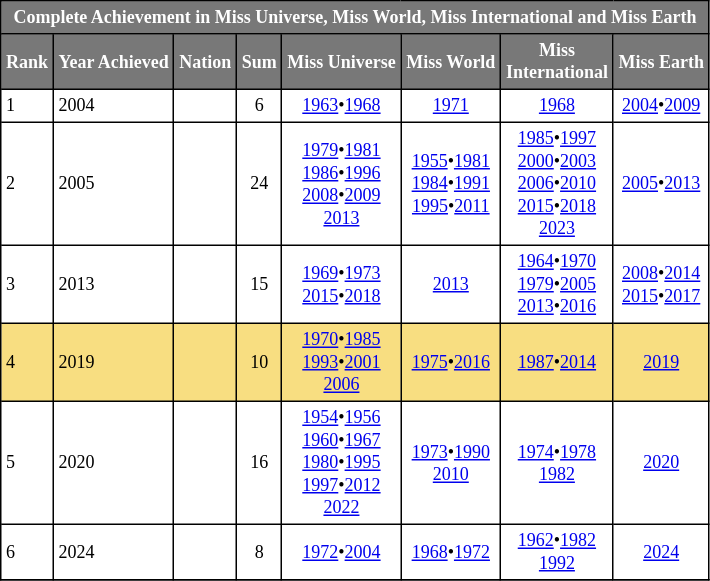<table class="sortable wiki table" border="3" cellpadding="3" cellspacing="0" style="margin: 0 1em 0 0; background: white; border: 1px #000000 solid; border-collapse: collapse; font-size: 75%;">
<tr>
<th style="background-color:#787878;color:#FFFFFF;"  colspan=8>Complete Achievement in Miss Universe, Miss World, Miss International and Miss Earth</th>
</tr>
<tr>
<th style="background-color:#787878;color:#FFFFFF;">Rank</th>
<th style="background-color:#787878;color:#FFFFFF;">Year Achieved</th>
<th style="background-color:#787878;color:#FFFFFF;">Nation</th>
<th style="background-color:#787878;color:#FFFFFF;">Sum</th>
<th style="background-color:#787878;color:#FFFFFF;">Miss Universe</th>
<th style="background-color:#787878;color:#FFFFFF;">Miss World</th>
<th style="background-color:#787878;color:#FFFFFF;">Miss<br>International</th>
<th style="background-color:#787878;color:#FFFFFF;">Miss Earth</th>
</tr>
<tr>
<td>1</td>
<td>2004</td>
<td></td>
<td style="text-align:center;">6</td>
<td style="text-align:center;"><a href='#'>1963</a>•<a href='#'>1968</a></td>
<td style="text-align:center;"><a href='#'>1971</a></td>
<td style="text-align:center;"><a href='#'>1968</a></td>
<td style="text-align:center;"><a href='#'>2004</a>•<a href='#'>2009</a></td>
</tr>
<tr>
<td>2</td>
<td>2005</td>
<td></td>
<td style="text-align:center;">24</td>
<td style="text-align:center;"><a href='#'>1979</a>•<a href='#'>1981</a><br><a href='#'>1986</a>•<a href='#'>1996</a><br><a href='#'>2008</a>•<a href='#'>2009</a><br><a href='#'>2013</a></td>
<td style="text-align:center;"><a href='#'>1955</a>•<a href='#'>1981</a><br><a href='#'>1984</a>•<a href='#'>1991</a><br><a href='#'>1995</a>•<a href='#'>2011</a></td>
<td style="text-align:center;"><a href='#'>1985</a>•<a href='#'>1997</a><br><a href='#'>2000</a>•<a href='#'>2003</a><br><a href='#'>2006</a>•<a href='#'>2010</a><br><a href='#'>2015</a>•<a href='#'>2018</a><br><a href='#'>2023</a></td>
<td style="text-align:center;"><a href='#'>2005</a>•<a href='#'>2013</a></td>
</tr>
<tr>
<td>3</td>
<td>2013</td>
<td></td>
<td style="text-align:center;">15</td>
<td style="text-align:center;"><a href='#'>1969</a>•<a href='#'>1973</a><br><a href='#'>2015</a>•<a href='#'>2018</a></td>
<td style="text-align:center;"><a href='#'>2013</a></td>
<td style="text-align:center;"><a href='#'>1964</a>•<a href='#'>1970</a><br><a href='#'>1979</a>•<a href='#'>2005</a><br><a href='#'>2013</a>•<a href='#'>2016</a></td>
<td style="text-align:center;"><a href='#'>2008</a>•<a href='#'>2014</a><br><a href='#'>2015</a>•<a href='#'>2017</a></td>
</tr>
<tr>
<td bgcolor="#F8DE81">4</td>
<td bgcolor="#F8DE81">2019</td>
<td bgcolor="#F8DE81"></td>
<td bgcolor="#F8DE81" align="center">10</td>
<td bgcolor="#F8DE81" align="center"><a href='#'>1970</a>•<a href='#'>1985</a><br><a href='#'>1993</a>•<a href='#'>2001</a><br><a href='#'>2006</a></td>
<td bgcolor="#F8DE81" align="center"><a href='#'>1975</a>•<a href='#'>2016</a></td>
<td bgcolor="#F8DE81" align="center"><a href='#'>1987</a>•<a href='#'>2014</a></td>
<td bgcolor="#F8DE81" align="center"><a href='#'>2019</a></td>
</tr>
<tr>
<td>5</td>
<td>2020</td>
<td></td>
<td style="text-align:center;">16</td>
<td style="text-align:center;"><a href='#'>1954</a>•<a href='#'>1956</a><br><a href='#'>1960</a>•<a href='#'>1967</a><br><a href='#'>1980</a>•<a href='#'>1995</a><br><a href='#'>1997</a>•<a href='#'>2012</a><br><a href='#'>2022</a></td>
<td style="text-align:center;"><a href='#'>1973</a>•<a href='#'>1990</a><br><a href='#'>2010</a></td>
<td style="text-align:center;"><a href='#'>1974</a>•<a href='#'>1978</a><br><a href='#'>1982</a></td>
<td style="text-align:center;"><a href='#'>2020</a></td>
</tr>
<tr>
<td>6</td>
<td>2024</td>
<td></td>
<td style="text-align:center;">8</td>
<td style="text-align:center;"><a href='#'>1972</a>•<a href='#'>2004</a></td>
<td style="text-align:center;"><a href='#'>1968</a>•<a href='#'>1972</a></td>
<td style="text-align:center;"><a href='#'>1962</a>•<a href='#'>1982</a><br><a href='#'>1992</a></td>
<td style="text-align:center;"><a href='#'>2024</a></td>
</tr>
<tr>
</tr>
</table>
